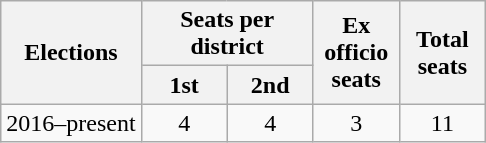<table class="wikitable">
<tr>
<th rowspan="2">Elections</th>
<th colspan="2">Seats per district</th>
<th rowspan="2" width="50px">Ex officio seats</th>
<th rowspan="2" width="50px">Total seats</th>
</tr>
<tr>
<th width="50px">1st</th>
<th width="50px">2nd</th>
</tr>
<tr align="center">
<td>2016–present</td>
<td>4</td>
<td>4</td>
<td>3</td>
<td>11</td>
</tr>
</table>
